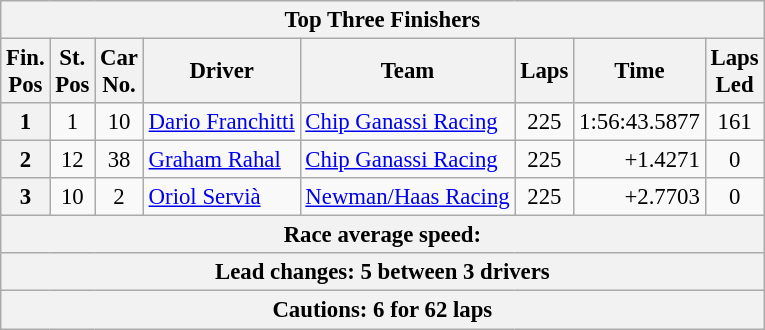<table class="wikitable" style="font-size:95%;">
<tr>
<th colspan=9>Top Three Finishers</th>
</tr>
<tr>
<th>Fin.<br>Pos</th>
<th>St.<br>Pos</th>
<th>Car<br>No.</th>
<th>Driver</th>
<th>Team</th>
<th>Laps</th>
<th>Time</th>
<th>Laps<br>Led</th>
</tr>
<tr>
<th>1</th>
<td align=center>1</td>
<td align=center>10</td>
<td> <a href='#'>Dario Franchitti</a></td>
<td><a href='#'>Chip Ganassi Racing</a></td>
<td align=center>225</td>
<td align=right>1:56:43.5877</td>
<td align=center>161</td>
</tr>
<tr>
<th>2</th>
<td align=center>12</td>
<td align=center>38</td>
<td> <a href='#'>Graham Rahal</a></td>
<td><a href='#'>Chip Ganassi Racing</a></td>
<td align=center>225</td>
<td align=right>+1.4271</td>
<td align=center>0</td>
</tr>
<tr>
<th>3</th>
<td align=center>10</td>
<td align=center>2</td>
<td> <a href='#'>Oriol Servià</a></td>
<td><a href='#'>Newman/Haas Racing</a></td>
<td align=center>225</td>
<td align=right>+2.7703</td>
<td align=center>0</td>
</tr>
<tr>
<th colspan=9>Race average speed: </th>
</tr>
<tr>
<th colspan=9>Lead changes: 5 between 3 drivers</th>
</tr>
<tr>
<th colspan=9>Cautions: 6 for 62 laps</th>
</tr>
</table>
